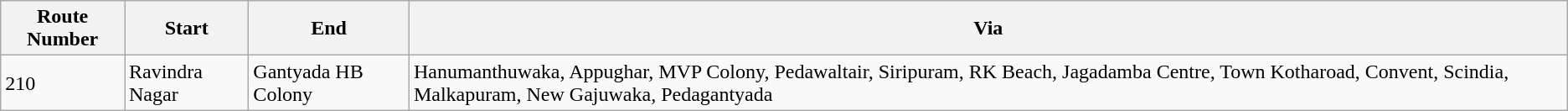<table class="sortable wikitable">
<tr>
<th>Route Number</th>
<th>Start</th>
<th>End</th>
<th>Via</th>
</tr>
<tr>
<td>210</td>
<td>Ravindra Nagar</td>
<td>Gantyada HB Colony</td>
<td>Hanumanthuwaka, Appughar, MVP Colony, Pedawaltair, Siripuram, RK Beach, Jagadamba Centre, Town Kotharoad, Convent, Scindia, Malkapuram, New Gajuwaka, Pedagantyada</td>
</tr>
</table>
